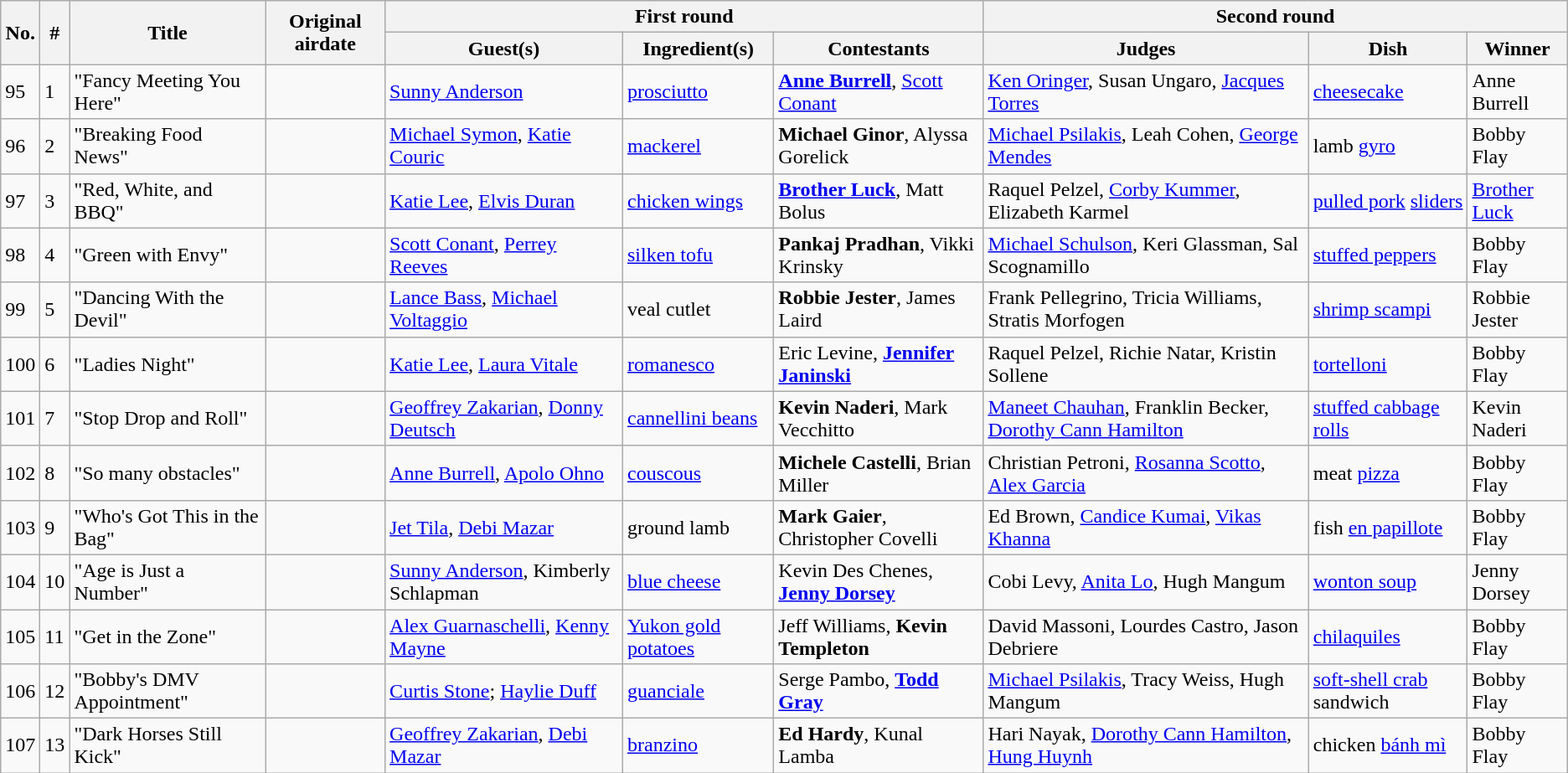<table class="wikitable">
<tr>
<th rowspan="2">No.</th>
<th rowspan="2">#</th>
<th rowspan="2">Title</th>
<th rowspan="2">Original airdate</th>
<th colspan="3">First round</th>
<th colspan="3">Second round</th>
</tr>
<tr>
<th>Guest(s)</th>
<th>Ingredient(s)</th>
<th>Contestants</th>
<th>Judges</th>
<th>Dish</th>
<th>Winner</th>
</tr>
<tr>
<td>95</td>
<td>1</td>
<td>"Fancy Meeting You Here"</td>
<td></td>
<td><a href='#'>Sunny Anderson</a></td>
<td><a href='#'>prosciutto</a></td>
<td><strong><a href='#'>Anne Burrell</a></strong>, <a href='#'>Scott Conant</a></td>
<td><a href='#'>Ken Oringer</a>, Susan Ungaro, <a href='#'>Jacques Torres</a></td>
<td><a href='#'>cheesecake</a></td>
<td>Anne Burrell</td>
</tr>
<tr>
<td>96</td>
<td>2</td>
<td>"Breaking Food News"</td>
<td></td>
<td><a href='#'>Michael Symon</a>, <a href='#'>Katie Couric</a></td>
<td><a href='#'>mackerel</a></td>
<td><strong>Michael Ginor</strong>, Alyssa Gorelick</td>
<td><a href='#'>Michael Psilakis</a>, Leah Cohen, <a href='#'>George Mendes</a></td>
<td>lamb <a href='#'>gyro</a></td>
<td>Bobby Flay</td>
</tr>
<tr>
<td>97</td>
<td>3</td>
<td>"Red, White, and BBQ"</td>
<td></td>
<td><a href='#'>Katie Lee</a>, <a href='#'>Elvis Duran</a></td>
<td><a href='#'>chicken wings</a></td>
<td><strong><a href='#'>Brother Luck</a></strong>, Matt Bolus</td>
<td>Raquel Pelzel, <a href='#'>Corby Kummer</a>, Elizabeth Karmel</td>
<td><a href='#'>pulled pork</a> <a href='#'>sliders</a></td>
<td><a href='#'>Brother Luck</a></td>
</tr>
<tr>
<td>98</td>
<td>4</td>
<td>"Green with Envy"</td>
<td></td>
<td><a href='#'>Scott Conant</a>, <a href='#'>Perrey Reeves</a></td>
<td><a href='#'>silken tofu</a></td>
<td><strong>Pankaj Pradhan</strong>, Vikki Krinsky</td>
<td><a href='#'>Michael Schulson</a>, Keri Glassman, Sal Scognamillo</td>
<td><a href='#'>stuffed peppers</a></td>
<td>Bobby Flay</td>
</tr>
<tr>
<td>99</td>
<td>5</td>
<td>"Dancing With the Devil"</td>
<td></td>
<td><a href='#'>Lance Bass</a>, <a href='#'>Michael Voltaggio</a></td>
<td>veal cutlet</td>
<td><strong>Robbie Jester</strong>, James Laird</td>
<td>Frank Pellegrino, Tricia Williams, Stratis Morfogen</td>
<td><a href='#'>shrimp scampi</a></td>
<td>Robbie Jester</td>
</tr>
<tr>
<td>100</td>
<td>6</td>
<td>"Ladies Night"</td>
<td></td>
<td><a href='#'>Katie Lee</a>, <a href='#'>Laura Vitale</a></td>
<td><a href='#'>romanesco</a></td>
<td>Eric Levine, <strong><a href='#'>Jennifer Janinski</a></strong></td>
<td>Raquel Pelzel, Richie Natar, Kristin Sollene</td>
<td><a href='#'>tortelloni</a></td>
<td>Bobby Flay</td>
</tr>
<tr>
<td>101</td>
<td>7</td>
<td>"Stop Drop and Roll"</td>
<td></td>
<td><a href='#'>Geoffrey Zakarian</a>, <a href='#'>Donny Deutsch</a></td>
<td><a href='#'>cannellini beans</a></td>
<td><strong>Kevin Naderi</strong>, Mark Vecchitto</td>
<td><a href='#'>Maneet Chauhan</a>, Franklin Becker, <a href='#'>Dorothy Cann Hamilton</a></td>
<td><a href='#'>stuffed cabbage rolls</a></td>
<td>Kevin Naderi</td>
</tr>
<tr>
<td>102</td>
<td>8</td>
<td>"So many obstacles"</td>
<td></td>
<td><a href='#'>Anne Burrell</a>, <a href='#'>Apolo Ohno</a></td>
<td><a href='#'>couscous</a></td>
<td><strong>Michele Castelli</strong>, Brian Miller</td>
<td>Christian Petroni, <a href='#'>Rosanna Scotto</a>, <a href='#'>Alex Garcia</a></td>
<td>meat <a href='#'>pizza</a></td>
<td>Bobby Flay</td>
</tr>
<tr>
<td>103</td>
<td>9</td>
<td>"Who's Got This in the Bag"</td>
<td></td>
<td><a href='#'>Jet Tila</a>, <a href='#'>Debi Mazar</a></td>
<td>ground lamb</td>
<td><strong>Mark Gaier</strong>, Christopher Covelli</td>
<td>Ed Brown, <a href='#'>Candice Kumai</a>, <a href='#'>Vikas Khanna</a></td>
<td>fish <a href='#'>en papillote</a></td>
<td>Bobby Flay</td>
</tr>
<tr>
<td>104</td>
<td>10</td>
<td>"Age is Just a Number"</td>
<td></td>
<td><a href='#'>Sunny Anderson</a>, Kimberly Schlapman</td>
<td><a href='#'>blue cheese</a></td>
<td>Kevin Des Chenes, <strong><a href='#'>Jenny Dorsey</a></strong></td>
<td>Cobi Levy, <a href='#'>Anita Lo</a>, Hugh Mangum</td>
<td><a href='#'>wonton soup</a></td>
<td>Jenny Dorsey</td>
</tr>
<tr>
<td>105</td>
<td>11</td>
<td>"Get in the Zone"</td>
<td></td>
<td><a href='#'>Alex Guarnaschelli</a>, <a href='#'>Kenny Mayne</a></td>
<td><a href='#'>Yukon gold potatoes</a></td>
<td>Jeff Williams, <strong>Kevin Templeton</strong></td>
<td>David Massoni, Lourdes Castro, Jason Debriere</td>
<td><a href='#'>chilaquiles</a></td>
<td>Bobby Flay</td>
</tr>
<tr>
<td>106</td>
<td>12</td>
<td>"Bobby's DMV Appointment"</td>
<td></td>
<td><a href='#'>Curtis Stone</a>; <a href='#'>Haylie Duff</a></td>
<td><a href='#'>guanciale</a></td>
<td>Serge Pambo, <strong><a href='#'>Todd Gray</a></strong></td>
<td><a href='#'>Michael Psilakis</a>, Tracy Weiss, Hugh Mangum</td>
<td><a href='#'>soft-shell crab</a> sandwich</td>
<td>Bobby Flay</td>
</tr>
<tr>
<td>107</td>
<td>13</td>
<td>"Dark Horses Still Kick"</td>
<td></td>
<td><a href='#'>Geoffrey Zakarian</a>, <a href='#'>Debi Mazar</a></td>
<td><a href='#'>branzino</a></td>
<td><strong>Ed Hardy</strong>, Kunal Lamba</td>
<td>Hari Nayak, <a href='#'>Dorothy Cann Hamilton</a>, <a href='#'>Hung Huynh</a></td>
<td>chicken <a href='#'>bánh mì</a></td>
<td>Bobby Flay</td>
</tr>
</table>
